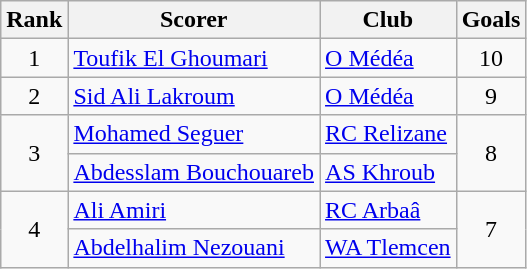<table class="wikitable" style="text-align:center">
<tr>
<th>Rank</th>
<th>Scorer</th>
<th>Club</th>
<th>Goals</th>
</tr>
<tr>
<td>1</td>
<td align="left"> <a href='#'>Toufik El Ghoumari</a></td>
<td align="left"><a href='#'>O Médéa</a></td>
<td>10</td>
</tr>
<tr>
<td>2</td>
<td align="left"> <a href='#'>Sid Ali Lakroum</a></td>
<td align="left"><a href='#'>O Médéa</a></td>
<td>9</td>
</tr>
<tr>
<td rowspan="2">3</td>
<td align="left"> <a href='#'>Mohamed Seguer</a></td>
<td align="left"><a href='#'>RC Relizane</a></td>
<td rowspan="2">8</td>
</tr>
<tr>
<td align="left"> <a href='#'>Abdesslam Bouchouareb</a></td>
<td align="left"><a href='#'>AS Khroub</a></td>
</tr>
<tr>
<td rowspan="2">4</td>
<td align="left"> <a href='#'>Ali Amiri</a></td>
<td align="left"><a href='#'>RC Arbaâ</a></td>
<td rowspan="2">7</td>
</tr>
<tr>
<td align="left"> <a href='#'>Abdelhalim Nezouani</a></td>
<td align="left"><a href='#'>WA Tlemcen</a></td>
</tr>
</table>
